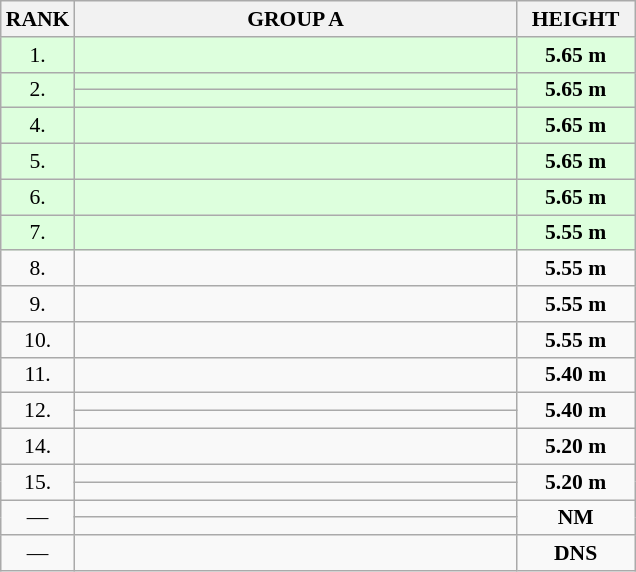<table class="wikitable" style="border-collapse: collapse; font-size: 90%;">
<tr>
<th>RANK</th>
<th style="width: 20em">GROUP A</th>
<th style="width: 5em">HEIGHT</th>
</tr>
<tr style="background:#ddffdd;">
<td align="center">1.</td>
<td></td>
<td align="center"><strong>5.65 m</strong></td>
</tr>
<tr style="background:#ddffdd;">
<td rowspan=2 align="center">2.</td>
<td></td>
<td rowspan=2 align="center"><strong>5.65 m</strong></td>
</tr>
<tr style="background:#ddffdd;">
<td></td>
</tr>
<tr style="background:#ddffdd;">
<td align="center">4.</td>
<td></td>
<td align="center"><strong>5.65 m</strong></td>
</tr>
<tr style="background:#ddffdd;">
<td align="center">5.</td>
<td></td>
<td align="center"><strong>5.65 m</strong></td>
</tr>
<tr style="background:#ddffdd;">
<td align="center">6.</td>
<td></td>
<td align="center"><strong>5.65 m</strong></td>
</tr>
<tr style="background:#ddffdd;">
<td align="center">7.</td>
<td></td>
<td align="center"><strong>5.55 m</strong></td>
</tr>
<tr>
<td align="center">8.</td>
<td></td>
<td align="center"><strong>5.55 m</strong></td>
</tr>
<tr>
<td align="center">9.</td>
<td></td>
<td align="center"><strong>5.55 m</strong></td>
</tr>
<tr>
<td align="center">10.</td>
<td></td>
<td align="center"><strong>5.55 m</strong></td>
</tr>
<tr>
<td align="center">11.</td>
<td></td>
<td align="center"><strong>5.40 m</strong></td>
</tr>
<tr>
<td rowspan=2 align="center">12.</td>
<td></td>
<td rowspan=2 align="center"><strong>5.40 m</strong></td>
</tr>
<tr>
<td></td>
</tr>
<tr>
<td align="center">14.</td>
<td></td>
<td align="center"><strong>5.20 m</strong></td>
</tr>
<tr>
<td rowspan=2 align="center">15.</td>
<td></td>
<td rowspan=2 align="center"><strong>5.20 m</strong></td>
</tr>
<tr>
<td></td>
</tr>
<tr>
<td rowspan=2 align="center">—</td>
<td></td>
<td rowspan=2 align="center"><strong>NM</strong></td>
</tr>
<tr>
<td></td>
</tr>
<tr>
<td align="center">—</td>
<td></td>
<td align="center"><strong>DNS</strong></td>
</tr>
</table>
